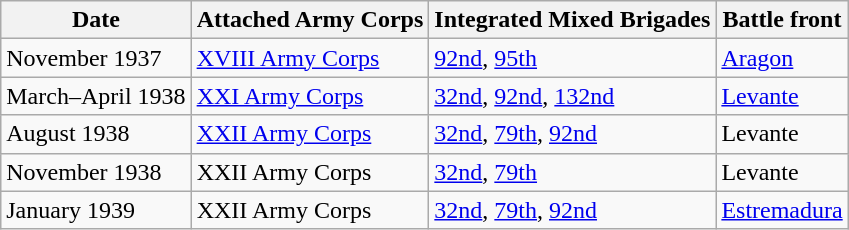<table class = "wikitable">
<tr>
<th>Date</th>
<th>Attached Army Corps</th>
<th>Integrated Mixed Brigades</th>
<th>Battle front</th>
</tr>
<tr>
<td>November 1937</td>
<td><a href='#'>XVIII Army Corps</a></td>
<td><a href='#'>92nd</a>, <a href='#'>95th</a></td>
<td><a href='#'>Aragon</a></td>
</tr>
<tr>
<td>March–April 1938</td>
<td><a href='#'>XXI Army Corps</a></td>
<td><a href='#'>32nd</a>, <a href='#'>92nd</a>, <a href='#'>132nd</a></td>
<td><a href='#'>Levante</a></td>
</tr>
<tr>
<td>August 1938</td>
<td><a href='#'>XXII Army Corps</a></td>
<td><a href='#'>32nd</a>, <a href='#'>79th</a>, <a href='#'>92nd</a></td>
<td>Levante</td>
</tr>
<tr>
<td>November 1938</td>
<td>XXII Army Corps</td>
<td><a href='#'>32nd</a>, <a href='#'>79th</a></td>
<td>Levante</td>
</tr>
<tr>
<td>January 1939</td>
<td>XXII Army Corps</td>
<td><a href='#'>32nd</a>, <a href='#'>79th</a>, <a href='#'>92nd</a></td>
<td><a href='#'>Estremadura</a></td>
</tr>
</table>
